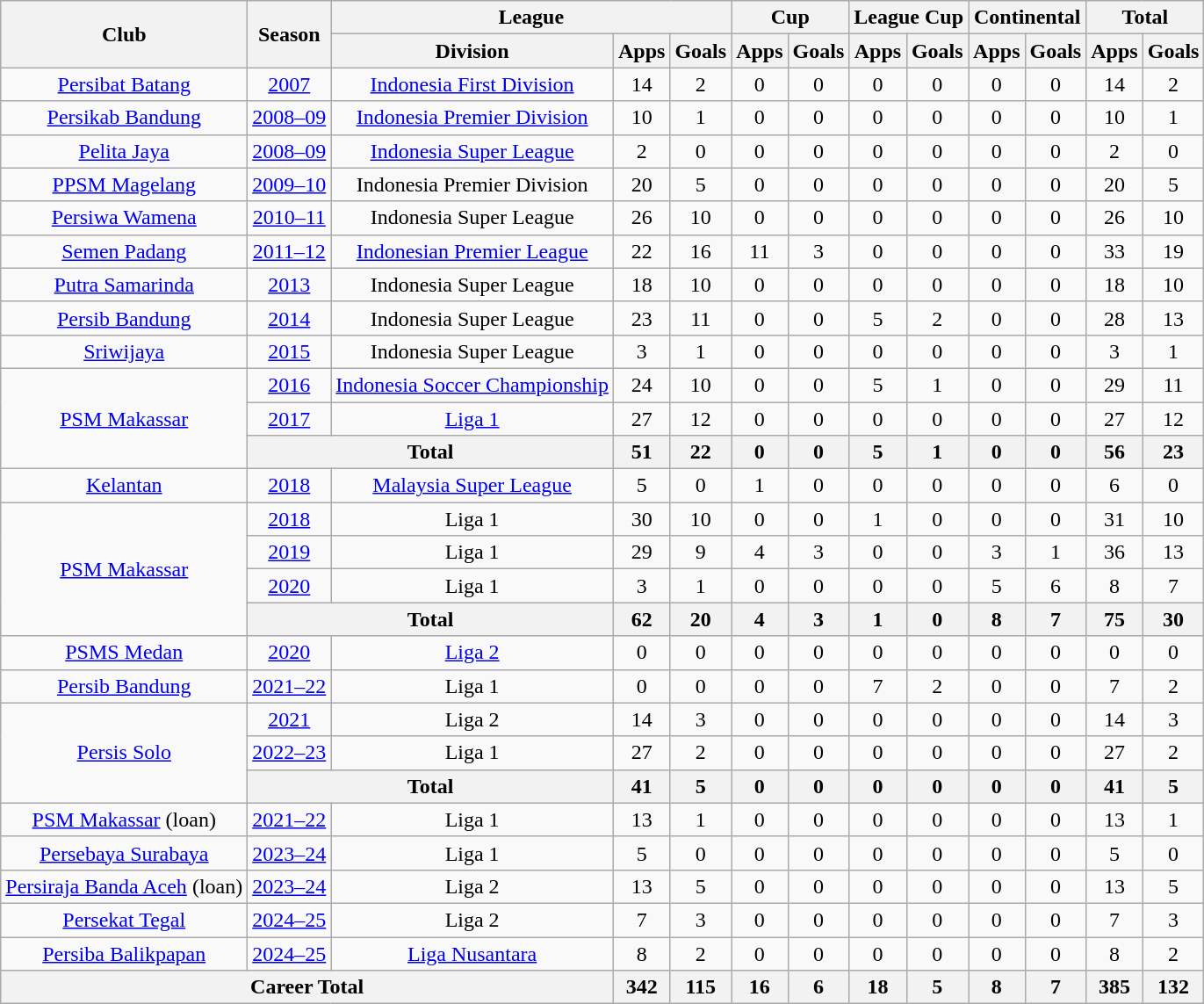<table class=wikitable style="text-align:center">
<tr>
<th rowspan=2>Club</th>
<th rowspan=2>Season</th>
<th colspan=3>League</th>
<th colspan=2>Cup</th>
<th colspan=2>League Cup</th>
<th colspan=2>Continental</th>
<th colspan=2>Total</th>
</tr>
<tr>
<th>Division</th>
<th>Apps</th>
<th>Goals</th>
<th>Apps</th>
<th>Goals</th>
<th>Apps</th>
<th>Goals</th>
<th>Apps</th>
<th>Goals</th>
<th>Apps</th>
<th>Goals</th>
</tr>
<tr>
<td rowspan=1><a href='#'>Persibat Batang</a></td>
<td><a href='#'>2007</a></td>
<td><a href='#'>Indonesia First Division</a></td>
<td>14</td>
<td>2</td>
<td>0</td>
<td>0</td>
<td>0</td>
<td>0</td>
<td>0</td>
<td>0</td>
<td>14</td>
<td>2</td>
</tr>
<tr>
<td rowspan=1><a href='#'>Persikab Bandung</a></td>
<td><a href='#'>2008–09</a></td>
<td><a href='#'>Indonesia Premier Division</a></td>
<td>10</td>
<td>1</td>
<td>0</td>
<td>0</td>
<td>0</td>
<td>0</td>
<td>0</td>
<td>0</td>
<td>10</td>
<td>1</td>
</tr>
<tr>
<td rowspan=1><a href='#'>Pelita Jaya</a></td>
<td><a href='#'>2008–09</a></td>
<td><a href='#'>Indonesia Super League</a></td>
<td>2</td>
<td>0</td>
<td>0</td>
<td>0</td>
<td>0</td>
<td>0</td>
<td>0</td>
<td>0</td>
<td>2</td>
<td>0</td>
</tr>
<tr>
<td rowspan=1><a href='#'>PPSM Magelang</a></td>
<td><a href='#'>2009–10</a></td>
<td>Indonesia Premier Division</td>
<td>20</td>
<td>5</td>
<td>0</td>
<td>0</td>
<td>0</td>
<td>0</td>
<td>0</td>
<td>0</td>
<td>20</td>
<td>5</td>
</tr>
<tr>
<td rowspan=1><a href='#'>Persiwa Wamena</a></td>
<td><a href='#'>2010–11</a></td>
<td>Indonesia Super League</td>
<td>26</td>
<td>10</td>
<td>0</td>
<td>0</td>
<td>0</td>
<td>0</td>
<td>0</td>
<td>0</td>
<td>26</td>
<td>10</td>
</tr>
<tr>
<td rowspan=1><a href='#'>Semen Padang</a></td>
<td><a href='#'>2011–12</a></td>
<td><a href='#'>Indonesian Premier League</a></td>
<td>22</td>
<td>16</td>
<td>11</td>
<td>3</td>
<td>0</td>
<td>0</td>
<td>0</td>
<td>0</td>
<td>33</td>
<td>19</td>
</tr>
<tr>
<td rowspan=1><a href='#'>Putra Samarinda</a></td>
<td><a href='#'>2013</a></td>
<td>Indonesia Super League</td>
<td>18</td>
<td>10</td>
<td>0</td>
<td>0</td>
<td>0</td>
<td>0</td>
<td>0</td>
<td>0</td>
<td>18</td>
<td>10</td>
</tr>
<tr>
<td rowspan=1><a href='#'>Persib Bandung</a></td>
<td><a href='#'>2014</a></td>
<td>Indonesia Super League</td>
<td>23</td>
<td>11</td>
<td>0</td>
<td>0</td>
<td>5</td>
<td>2</td>
<td>0</td>
<td>0</td>
<td>28</td>
<td>13</td>
</tr>
<tr>
<td rowspan=1><a href='#'>Sriwijaya</a></td>
<td><a href='#'>2015</a></td>
<td>Indonesia Super League</td>
<td>3</td>
<td>1</td>
<td>0</td>
<td>0</td>
<td>0</td>
<td>0</td>
<td>0</td>
<td>0</td>
<td>3</td>
<td>1</td>
</tr>
<tr>
<td rowspan=3><a href='#'>PSM Makassar</a></td>
<td><a href='#'>2016</a></td>
<td><a href='#'>Indonesia Soccer Championship</a></td>
<td>24</td>
<td>10</td>
<td>0</td>
<td>0</td>
<td>5</td>
<td>1</td>
<td>0</td>
<td>0</td>
<td>29</td>
<td>11</td>
</tr>
<tr>
<td><a href='#'>2017</a></td>
<td><a href='#'>Liga 1</a></td>
<td>27</td>
<td>12</td>
<td>0</td>
<td>0</td>
<td>0</td>
<td>0</td>
<td>0</td>
<td>0</td>
<td>27</td>
<td>12</td>
</tr>
<tr>
<th colspan="2">Total</th>
<th>51</th>
<th>22</th>
<th>0</th>
<th>0</th>
<th>5</th>
<th>1</th>
<th>0</th>
<th>0</th>
<th>56</th>
<th>23</th>
</tr>
<tr>
<td rowspan=1><a href='#'>Kelantan</a></td>
<td><a href='#'>2018</a></td>
<td><a href='#'>Malaysia Super League</a></td>
<td>5</td>
<td>0</td>
<td>1</td>
<td>0</td>
<td>0</td>
<td>0</td>
<td>0</td>
<td>0</td>
<td>6</td>
<td>0</td>
</tr>
<tr>
<td rowspan=4><a href='#'>PSM Makassar</a></td>
<td><a href='#'>2018</a></td>
<td>Liga 1</td>
<td>30</td>
<td>10</td>
<td>0</td>
<td>0</td>
<td>1</td>
<td>0</td>
<td>0</td>
<td>0</td>
<td>31</td>
<td>10</td>
</tr>
<tr>
<td><a href='#'>2019</a></td>
<td>Liga 1</td>
<td>29</td>
<td>9</td>
<td>4</td>
<td>3</td>
<td>0</td>
<td>0</td>
<td>3</td>
<td>1</td>
<td>36</td>
<td>13</td>
</tr>
<tr>
<td><a href='#'>2020</a></td>
<td>Liga 1</td>
<td>3</td>
<td>1</td>
<td>0</td>
<td>0</td>
<td>0</td>
<td>0</td>
<td>5</td>
<td>6</td>
<td>8</td>
<td>7</td>
</tr>
<tr>
<th colspan="2">Total</th>
<th>62</th>
<th>20</th>
<th>4</th>
<th>3</th>
<th>1</th>
<th>0</th>
<th>8</th>
<th>7</th>
<th>75</th>
<th>30</th>
</tr>
<tr>
<td rowspan=1><a href='#'>PSMS Medan</a></td>
<td><a href='#'>2020</a></td>
<td><a href='#'>Liga 2</a></td>
<td>0</td>
<td>0</td>
<td>0</td>
<td>0</td>
<td>0</td>
<td>0</td>
<td>0</td>
<td>0</td>
<td>0</td>
<td>0</td>
</tr>
<tr>
<td rowspan=1><a href='#'>Persib Bandung</a></td>
<td><a href='#'>2021–22</a></td>
<td>Liga 1</td>
<td>0</td>
<td>0</td>
<td>0</td>
<td>0</td>
<td>7</td>
<td>2</td>
<td>0</td>
<td>0</td>
<td>7</td>
<td>2</td>
</tr>
<tr>
<td rowspan=3><a href='#'>Persis Solo</a></td>
<td><a href='#'>2021</a></td>
<td>Liga 2</td>
<td>14</td>
<td>3</td>
<td>0</td>
<td>0</td>
<td>0</td>
<td>0</td>
<td>0</td>
<td>0</td>
<td>14</td>
<td>3</td>
</tr>
<tr>
<td><a href='#'>2022–23</a></td>
<td>Liga 1</td>
<td>27</td>
<td>2</td>
<td>0</td>
<td>0</td>
<td>0</td>
<td>0</td>
<td>0</td>
<td>0</td>
<td>27</td>
<td>2</td>
</tr>
<tr>
<th colspan="2">Total</th>
<th>41</th>
<th>5</th>
<th>0</th>
<th>0</th>
<th>0</th>
<th>0</th>
<th>0</th>
<th>0</th>
<th>41</th>
<th>5</th>
</tr>
<tr>
<td rowspan=1><a href='#'>PSM Makassar</a> (loan)</td>
<td><a href='#'>2021–22</a></td>
<td>Liga 1</td>
<td>13</td>
<td>1</td>
<td>0</td>
<td>0</td>
<td>0</td>
<td>0</td>
<td>0</td>
<td>0</td>
<td>13</td>
<td>1</td>
</tr>
<tr>
<td rowspan=1><a href='#'>Persebaya Surabaya</a></td>
<td><a href='#'>2023–24</a></td>
<td>Liga 1</td>
<td>5</td>
<td>0</td>
<td>0</td>
<td>0</td>
<td>0</td>
<td>0</td>
<td>0</td>
<td>0</td>
<td>5</td>
<td>0</td>
</tr>
<tr>
<td rowspan=1><a href='#'>Persiraja Banda Aceh</a> (loan)</td>
<td><a href='#'>2023–24</a></td>
<td>Liga 2</td>
<td>13</td>
<td>5</td>
<td>0</td>
<td>0</td>
<td>0</td>
<td>0</td>
<td>0</td>
<td>0</td>
<td>13</td>
<td>5</td>
</tr>
<tr>
<td rowspan=1><a href='#'>Persekat Tegal</a></td>
<td><a href='#'>2024–25</a></td>
<td>Liga 2</td>
<td>7</td>
<td>3</td>
<td>0</td>
<td>0</td>
<td>0</td>
<td>0</td>
<td>0</td>
<td>0</td>
<td>7</td>
<td>3</td>
</tr>
<tr>
<td rowspan=1><a href='#'>Persiba Balikpapan</a></td>
<td><a href='#'>2024–25</a></td>
<td><a href='#'>Liga Nusantara</a></td>
<td>8</td>
<td>2</td>
<td>0</td>
<td>0</td>
<td>0</td>
<td>0</td>
<td>0</td>
<td>0</td>
<td>8</td>
<td>2</td>
</tr>
<tr>
<th colspan="3">Career Total</th>
<th>342</th>
<th>115</th>
<th>16</th>
<th>6</th>
<th>18</th>
<th>5</th>
<th>8</th>
<th>7</th>
<th>385</th>
<th>132</th>
</tr>
</table>
